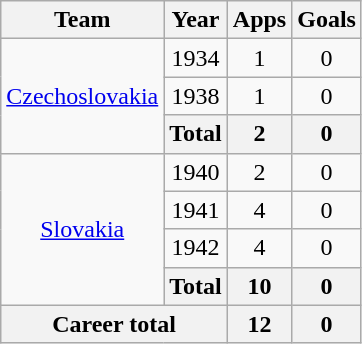<table class="wikitable" style="text-align:center">
<tr>
<th>Team</th>
<th>Year</th>
<th>Apps</th>
<th>Goals</th>
</tr>
<tr>
<td rowspan="3"><a href='#'>Czechoslovakia</a></td>
<td>1934</td>
<td>1</td>
<td>0</td>
</tr>
<tr>
<td>1938</td>
<td>1</td>
<td>0</td>
</tr>
<tr>
<th>Total</th>
<th>2</th>
<th>0</th>
</tr>
<tr>
<td rowspan="4"><a href='#'>Slovakia</a></td>
<td>1940</td>
<td>2</td>
<td>0</td>
</tr>
<tr>
<td>1941</td>
<td>4</td>
<td>0</td>
</tr>
<tr>
<td>1942</td>
<td>4</td>
<td>0</td>
</tr>
<tr>
<th>Total</th>
<th>10</th>
<th>0</th>
</tr>
<tr>
<th colspan="2">Career total</th>
<th>12</th>
<th>0</th>
</tr>
</table>
